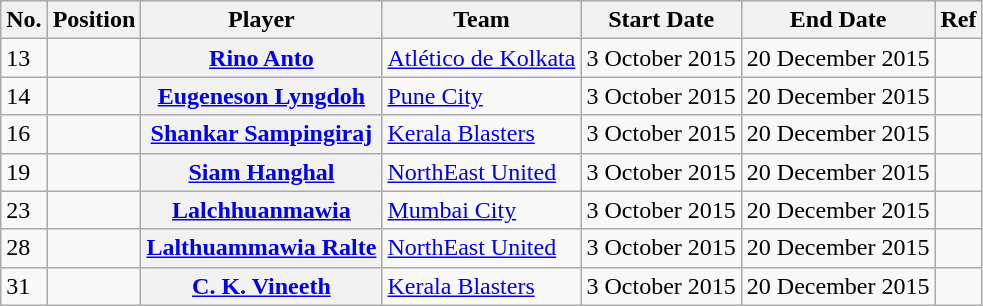<table class="wikitable plainrowheaders" style="text-align:center; text-align:left">
<tr>
<th>No.</th>
<th scope="col">Position</th>
<th scope="col">Player</th>
<th scope="col">Team</th>
<th scope="col">Start Date</th>
<th scope="col">End Date</th>
<th scope="col">Ref</th>
</tr>
<tr>
<td>13</td>
<td></td>
<th scope="row"> <a href='#'>Rino Anto</a></th>
<td> <a href='#'>Atlético de Kolkata</a></td>
<td>3 October 2015</td>
<td>20 December 2015</td>
<td></td>
</tr>
<tr>
<td>14</td>
<td></td>
<th scope="row"> <a href='#'>Eugeneson Lyngdoh</a></th>
<td> <a href='#'>Pune City</a></td>
<td>3 October 2015</td>
<td>20 December 2015</td>
<td></td>
</tr>
<tr>
<td>16</td>
<td></td>
<th scope="row"> <a href='#'>Shankar Sampingiraj</a></th>
<td> <a href='#'>Kerala Blasters</a></td>
<td>3 October 2015</td>
<td>20 December 2015</td>
<td></td>
</tr>
<tr>
<td>19</td>
<td></td>
<th scope="row"> <a href='#'>Siam Hanghal</a></th>
<td> <a href='#'>NorthEast United</a></td>
<td>3 October 2015</td>
<td>20 December 2015</td>
<td></td>
</tr>
<tr>
<td>23</td>
<td></td>
<th scope="row"> <a href='#'>Lalchhuanmawia</a></th>
<td> <a href='#'>Mumbai City</a></td>
<td>3 October 2015</td>
<td>20 December 2015</td>
<td></td>
</tr>
<tr>
<td>28</td>
<td></td>
<th scope="row"> <a href='#'>Lalthuammawia Ralte</a></th>
<td> <a href='#'>NorthEast United</a></td>
<td>3 October 2015</td>
<td>20 December 2015</td>
<td></td>
</tr>
<tr>
<td>31</td>
<td></td>
<th scope="row"> <a href='#'>C. K. Vineeth</a></th>
<td> <a href='#'>Kerala Blasters</a></td>
<td>3 October 2015</td>
<td>20 December 2015</td>
<td></td>
</tr>
</table>
